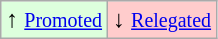<table class="wikitable" align="center">
<tr>
<td style="background:#ddffdd">↑ <small><a href='#'>Promoted</a></small></td>
<td style="background:#ffcccc">↓ <small><a href='#'>Relegated</a></small></td>
</tr>
</table>
